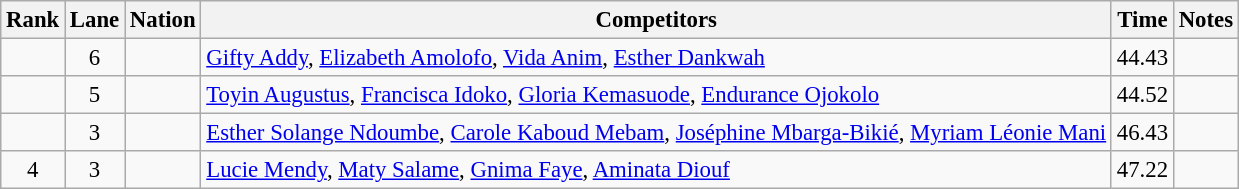<table class="wikitable sortable" style="text-align:center; font-size:95%">
<tr>
<th>Rank</th>
<th>Lane</th>
<th>Nation</th>
<th>Competitors</th>
<th>Time</th>
<th>Notes</th>
</tr>
<tr>
<td></td>
<td>6</td>
<td align=left></td>
<td align=left><a href='#'>Gifty Addy</a>, <a href='#'>Elizabeth Amolofo</a>, <a href='#'>Vida Anim</a>, <a href='#'>Esther Dankwah</a></td>
<td>44.43</td>
<td></td>
</tr>
<tr>
<td></td>
<td>5</td>
<td align=left></td>
<td align=left><a href='#'>Toyin Augustus</a>, <a href='#'>Francisca Idoko</a>, <a href='#'>Gloria Kemasuode</a>, <a href='#'>Endurance Ojokolo</a></td>
<td>44.52</td>
<td></td>
</tr>
<tr>
<td></td>
<td>3</td>
<td align=left></td>
<td align=left><a href='#'>Esther Solange Ndoumbe</a>, <a href='#'>Carole Kaboud Mebam</a>, <a href='#'>Joséphine Mbarga-Bikié</a>, <a href='#'>Myriam Léonie Mani</a></td>
<td>46.43</td>
<td></td>
</tr>
<tr>
<td>4</td>
<td>3</td>
<td align=left></td>
<td align=left><a href='#'>Lucie Mendy</a>, <a href='#'>Maty Salame</a>, <a href='#'>Gnima Faye</a>, <a href='#'>Aminata Diouf</a></td>
<td>47.22</td>
<td></td>
</tr>
</table>
